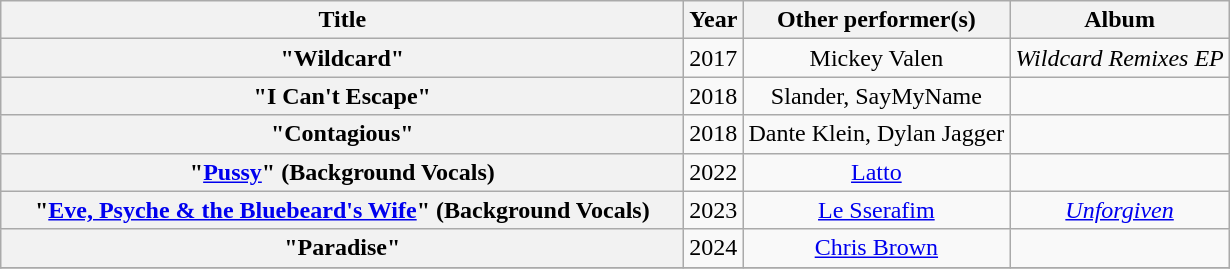<table class="wikitable plainrowheaders" style="text-align:center;">
<tr>
<th scope="col" style="width:28em;">Title</th>
<th scope="col">Year</th>
<th scope="col">Other performer(s)</th>
<th scope="col">Album</th>
</tr>
<tr>
<th scope="row">"Wildcard"</th>
<td>2017</td>
<td>Mickey Valen</td>
<td><em>Wildcard Remixes EP</em></td>
</tr>
<tr>
<th scope="row">"I Can't Escape"</th>
<td>2018</td>
<td>Slander, SayMyName</td>
<td></td>
</tr>
<tr>
<th scope="row">"Contagious"</th>
<td>2018</td>
<td>Dante Klein, Dylan Jagger</td>
<td></td>
</tr>
<tr>
<th scope="row">"<a href='#'>Pussy</a>" (Background Vocals)</th>
<td>2022</td>
<td><a href='#'>Latto</a></td>
<td></td>
</tr>
<tr>
<th scope="row">"<a href='#'>Eve, Psyche & the Bluebeard's Wife</a>" (Background Vocals)</th>
<td>2023</td>
<td><a href='#'>Le Sserafim</a></td>
<td><em><a href='#'>Unforgiven</a></em></td>
</tr>
<tr>
<th scope="row">"Paradise"</th>
<td>2024</td>
<td><a href='#'>Chris Brown</a></td>
<td></td>
</tr>
<tr>
</tr>
</table>
